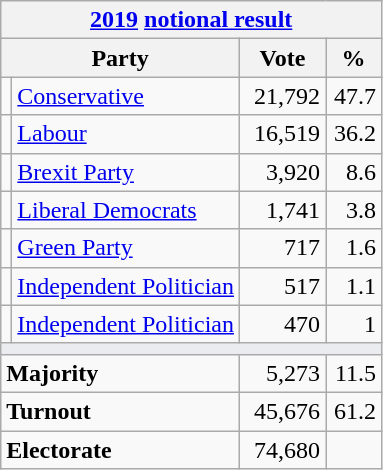<table class="wikitable">
<tr>
<th colspan="4"><a href='#'>2019</a> <a href='#'>notional result</a></th>
</tr>
<tr>
<th bgcolor="#DDDDFF" width="130px" colspan="2">Party</th>
<th bgcolor="#DDDDFF" width="50px">Vote</th>
<th bgcolor="#DDDDFF" width="30px">%</th>
</tr>
<tr>
<td></td>
<td><a href='#'>Conservative</a></td>
<td align=right>21,792</td>
<td align=right>47.7</td>
</tr>
<tr>
<td></td>
<td><a href='#'>Labour</a></td>
<td align=right>16,519</td>
<td align=right>36.2</td>
</tr>
<tr>
<td></td>
<td><a href='#'>Brexit Party</a></td>
<td align=right>3,920</td>
<td align=right>8.6</td>
</tr>
<tr>
<td></td>
<td><a href='#'>Liberal Democrats</a></td>
<td align=right>1,741</td>
<td align=right>3.8</td>
</tr>
<tr>
<td></td>
<td><a href='#'>Green Party</a></td>
<td align=right>717</td>
<td align=right>1.6</td>
</tr>
<tr>
<td></td>
<td><a href='#'>Independent Politician</a></td>
<td align=right>517</td>
<td align=right>1.1</td>
</tr>
<tr>
<td></td>
<td><a href='#'>Independent Politician</a></td>
<td align=right>470</td>
<td align=right>1</td>
</tr>
<tr>
<td colspan="4" bgcolor="#EAECF0"></td>
</tr>
<tr>
<td colspan="2"><strong>Majority</strong></td>
<td align=right>5,273</td>
<td align=right>11.5</td>
</tr>
<tr>
<td colspan="2"><strong>Turnout</strong></td>
<td align=right>45,676</td>
<td align=right>61.2</td>
</tr>
<tr>
<td colspan="2"><strong>Electorate</strong></td>
<td align=right>74,680</td>
</tr>
</table>
